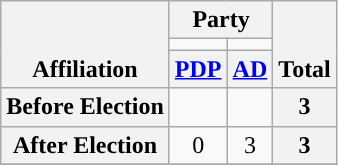<table class=wikitable style="text-align:center">
<tr style="vertical-align:bottom;">
<th rowspan=3>Affiliation</th>
<th colspan=2>Party</th>
<th rowspan=3>Total</th>
</tr>
<tr>
<td style="background-color:"></td>
<td style="background-color:"></td>
</tr>
<tr>
<th><a href='#'>PDP</a></th>
<th><a href='#'>AD</a></th>
</tr>
<tr>
<th>Before Election</th>
<td></td>
<td></td>
<th>3</th>
</tr>
<tr>
<th>After Election</th>
<td>0</td>
<td>3</td>
<th>3</th>
</tr>
<tr>
</tr>
</table>
